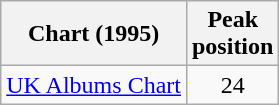<table class="wikitable sortable">
<tr>
<th>Chart (1995)</th>
<th>Peak<br>position</th>
</tr>
<tr>
<td><a href='#'>UK Albums Chart</a></td>
<td align="center">24</td>
</tr>
</table>
